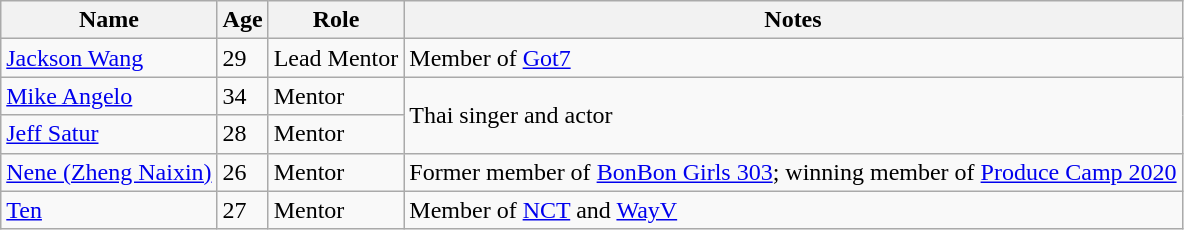<table class="wikitable">
<tr>
<th>Name</th>
<th>Age</th>
<th scope="col">Role</th>
<th scope="col">Notes</th>
</tr>
<tr>
<td><a href='#'>Jackson Wang</a></td>
<td>29</td>
<td>Lead Mentor</td>
<td>Member of <a href='#'>Got7</a></td>
</tr>
<tr>
<td><a href='#'>Mike Angelo</a></td>
<td>34</td>
<td>Mentor</td>
<td rowspan="2">Thai singer and actor</td>
</tr>
<tr>
<td><a href='#'>Jeff Satur</a></td>
<td>28</td>
<td>Mentor</td>
</tr>
<tr>
<td><a href='#'>Nene (Zheng Naixin)</a></td>
<td>26</td>
<td>Mentor</td>
<td>Former member of <a href='#'>BonBon Girls 303</a>; winning member of <a href='#'>Produce Camp 2020</a></td>
</tr>
<tr>
<td><a href='#'>Ten</a></td>
<td>27</td>
<td>Mentor</td>
<td>Member of <a href='#'>NCT</a> and <a href='#'>WayV</a></td>
</tr>
</table>
